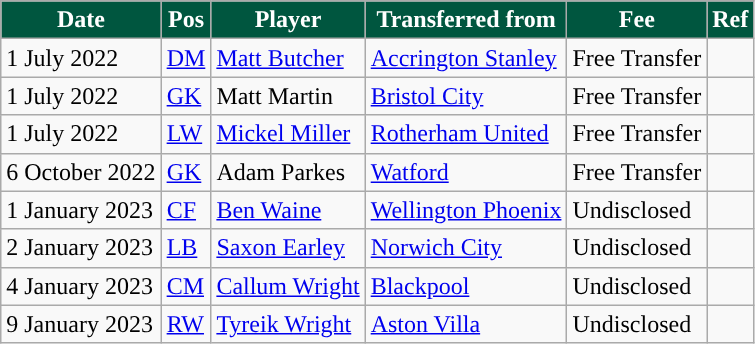<table class="wikitable plainrowheaders sortable">
<tr>
<th style="background:#00563F; color:#ffffff; ">Date</th>
<th style="background:#00563F; color:#ffffff; ">Pos</th>
<th style="background:#00563F; color:#ffffff; ">Player</th>
<th style="background:#00563F; color:#ffffff; ">Transferred from</th>
<th style="background:#00563F; color:#ffffff; ">Fee</th>
<th style="background:#00563F; color:#ffffff; ">Ref</th>
</tr>
<tr>
<td>1 July 2022</td>
<td><a href='#'>DM</a></td>
<td> <a href='#'>Matt Butcher</a></td>
<td> <a href='#'>Accrington Stanley</a></td>
<td>Free Transfer</td>
<td></td>
</tr>
<tr>
<td>1 July 2022</td>
<td><a href='#'>GK</a></td>
<td> Matt Martin</td>
<td> <a href='#'>Bristol City</a></td>
<td>Free Transfer</td>
<td></td>
</tr>
<tr>
<td>1 July 2022</td>
<td><a href='#'>LW</a></td>
<td> <a href='#'>Mickel Miller</a></td>
<td> <a href='#'>Rotherham United</a></td>
<td>Free Transfer</td>
<td></td>
</tr>
<tr>
<td>6 October 2022</td>
<td><a href='#'>GK</a></td>
<td> Adam Parkes</td>
<td> <a href='#'>Watford</a></td>
<td>Free Transfer</td>
<td></td>
</tr>
<tr>
<td>1 January 2023</td>
<td><a href='#'>CF</a></td>
<td> <a href='#'>Ben Waine</a></td>
<td> <a href='#'>Wellington Phoenix</a></td>
<td>Undisclosed</td>
<td></td>
</tr>
<tr>
<td>2 January 2023</td>
<td><a href='#'>LB</a></td>
<td> <a href='#'>Saxon Earley</a></td>
<td> <a href='#'>Norwich City</a></td>
<td>Undisclosed</td>
<td></td>
</tr>
<tr>
<td>4 January 2023</td>
<td><a href='#'>CM</a></td>
<td> <a href='#'>Callum Wright</a></td>
<td> <a href='#'>Blackpool</a></td>
<td>Undisclosed</td>
<td></td>
</tr>
<tr>
<td>9 January 2023</td>
<td><a href='#'>RW</a></td>
<td> <a href='#'>Tyreik Wright</a></td>
<td> <a href='#'>Aston Villa</a></td>
<td>Undisclosed</td>
<td></td>
</tr>
</table>
